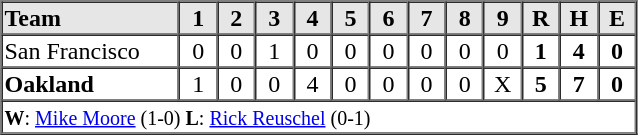<table border=1 cellspacing=0 width=425 style="margin-left:3em;">
<tr style="text-align:center; background-color:#e6e6e6;">
<th align=left width=28%>Team</th>
<th width=6%>1</th>
<th width=6%>2</th>
<th width=6%>3</th>
<th width=6%>4</th>
<th width=6%>5</th>
<th width=6%>6</th>
<th width=6%>7</th>
<th width=6%>8</th>
<th width=6%>9</th>
<th width=6%>R</th>
<th width=6%>H</th>
<th width=6%>E</th>
</tr>
<tr style="text-align:center;">
<td align=left>San Francisco</td>
<td>0</td>
<td>0</td>
<td>1</td>
<td>0</td>
<td>0</td>
<td>0</td>
<td>0</td>
<td>0</td>
<td>0</td>
<td><strong>1</strong></td>
<td><strong>4</strong></td>
<td><strong>0</strong></td>
</tr>
<tr style="text-align:center;">
<td align=left><strong>Oakland</strong></td>
<td>1</td>
<td>0</td>
<td>0</td>
<td>4</td>
<td>0</td>
<td>0</td>
<td>0</td>
<td>0</td>
<td>X</td>
<td><strong>5</strong></td>
<td><strong>7</strong></td>
<td><strong>0</strong></td>
</tr>
<tr style="text-align:left;">
<td colspan=13><small><strong>W</strong>: <a href='#'>Mike Moore</a> (1-0)   <strong>L</strong>: <a href='#'>Rick Reuschel</a> (0-1)  </small></td>
</tr>
<tr style="text-align:left;">
</tr>
</table>
